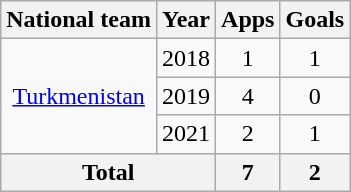<table class="wikitable" style="text-align:center">
<tr>
<th>National team</th>
<th>Year</th>
<th>Apps</th>
<th>Goals</th>
</tr>
<tr>
<td rowspan="3"><a href='#'>Turkmenistan</a></td>
<td>2018</td>
<td>1</td>
<td>1</td>
</tr>
<tr>
<td>2019</td>
<td>4</td>
<td>0</td>
</tr>
<tr>
<td>2021</td>
<td>2</td>
<td>1</td>
</tr>
<tr>
<th colspan="2">Total</th>
<th>7</th>
<th>2</th>
</tr>
</table>
